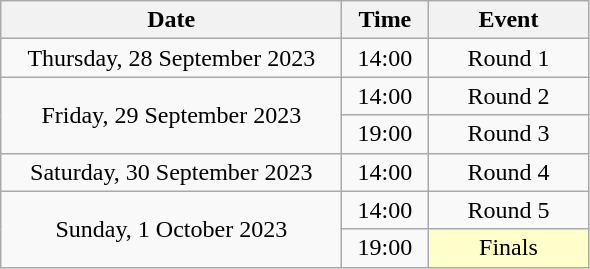<table class = "wikitable" style="text-align:center;">
<tr>
<th width=220>Date</th>
<th width=50>Time</th>
<th width=100>Event</th>
</tr>
<tr>
<td rowspan=1>Thursday, 28 September 2023</td>
<td>14:00</td>
<td>Round 1</td>
</tr>
<tr>
<td rowspan=2>Friday, 29 September 2023</td>
<td>14:00</td>
<td>Round 2</td>
</tr>
<tr>
<td>19:00</td>
<td>Round 3</td>
</tr>
<tr>
<td rowspan=1>Saturday, 30 September 2023</td>
<td>14:00</td>
<td>Round 4</td>
</tr>
<tr>
<td rowspan=2>Sunday, 1 October 2023</td>
<td>14:00</td>
<td>Round 5</td>
</tr>
<tr>
<td>19:00</td>
<td style="background:#ffffcc;">Finals</td>
</tr>
</table>
